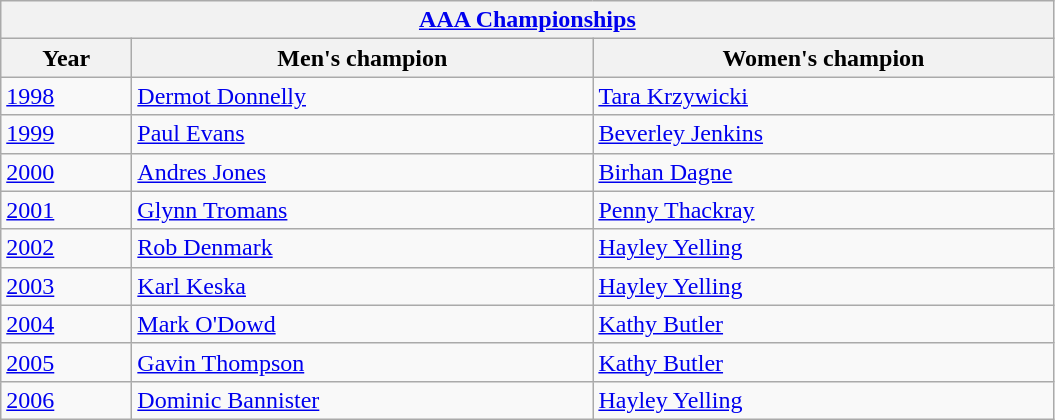<table class="wikitable">
<tr>
<th colspan="3"><a href='#'>AAA Championships</a><br></th>
</tr>
<tr>
<th width=80>Year</th>
<th width=300>Men's champion</th>
<th width=300>Women's champion</th>
</tr>
<tr>
<td><a href='#'>1998</a></td>
<td><a href='#'>Dermot Donnelly</a></td>
<td><a href='#'>Tara Krzywicki</a></td>
</tr>
<tr>
<td><a href='#'>1999</a></td>
<td><a href='#'>Paul Evans</a></td>
<td><a href='#'>Beverley Jenkins</a></td>
</tr>
<tr>
<td><a href='#'>2000</a></td>
<td><a href='#'>Andres Jones</a></td>
<td><a href='#'>Birhan Dagne</a></td>
</tr>
<tr>
<td><a href='#'>2001</a></td>
<td><a href='#'>Glynn Tromans</a></td>
<td><a href='#'>Penny Thackray</a></td>
</tr>
<tr>
<td><a href='#'>2002</a></td>
<td><a href='#'>Rob Denmark</a></td>
<td><a href='#'>Hayley Yelling</a></td>
</tr>
<tr>
<td><a href='#'>2003</a></td>
<td><a href='#'>Karl Keska</a></td>
<td><a href='#'>Hayley Yelling</a></td>
</tr>
<tr>
<td><a href='#'>2004</a></td>
<td><a href='#'>Mark O'Dowd</a></td>
<td><a href='#'>Kathy Butler</a></td>
</tr>
<tr>
<td><a href='#'>2005</a></td>
<td><a href='#'>Gavin Thompson</a></td>
<td><a href='#'>Kathy Butler</a></td>
</tr>
<tr>
<td><a href='#'>2006</a></td>
<td><a href='#'>Dominic Bannister</a></td>
<td><a href='#'>Hayley Yelling</a></td>
</tr>
</table>
